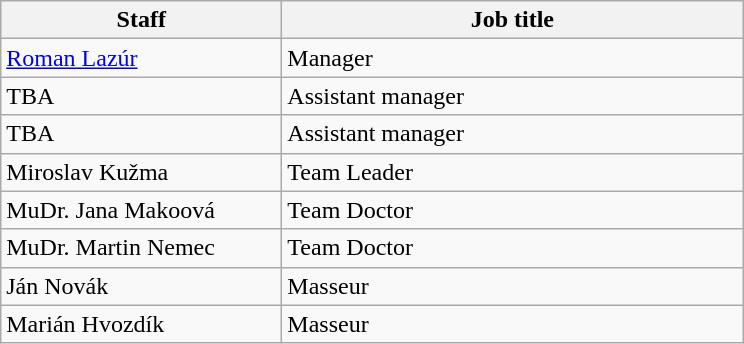<table class="wikitable">
<tr>
<th width=180>Staff</th>
<th width=300>Job title</th>
</tr>
<tr>
<td> <a href='#'>Roman Lazúr</a></td>
<td>Manager</td>
</tr>
<tr>
<td>TBA</td>
<td>Assistant manager</td>
</tr>
<tr>
<td>TBA</td>
<td>Assistant manager</td>
</tr>
<tr>
<td> Miroslav Kužma</td>
<td>Team Leader</td>
</tr>
<tr>
<td> MuDr. Jana Makoová</td>
<td>Team Doctor</td>
</tr>
<tr>
<td> MuDr. Martin Nemec</td>
<td>Team Doctor</td>
</tr>
<tr>
<td> Ján Novák</td>
<td>Masseur</td>
</tr>
<tr>
<td> Marián Hvozdík</td>
<td>Masseur</td>
</tr>
</table>
